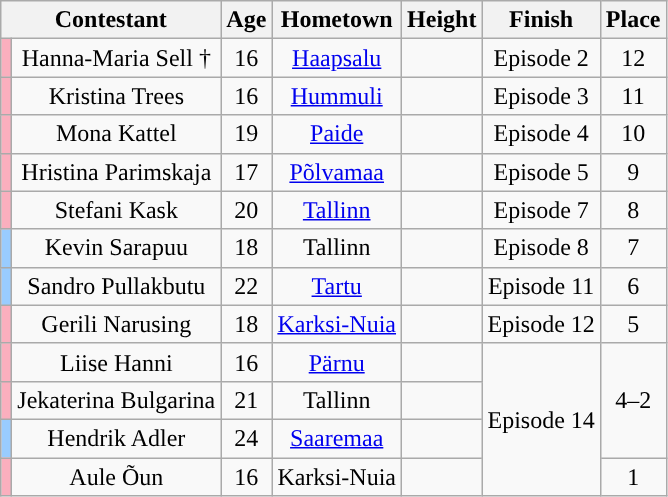<table class="wikitable sortable" style="text-align:center;">
<tr>
<th colspan="2">Contestant</th>
<th>Age</th>
<th>Hometown</th>
<th>Height</th>
<th>Finish</th>
<th>Place</th>
</tr>
<tr>
<td style="background:#faafbe"></td>
<td>Hanna-Maria Sell †</td>
<td>16</td>
<td><a href='#'>Haapsalu</a></td>
<td></td>
<td>Episode 2</td>
<td>12</td>
</tr>
<tr>
<td style="background:#faafbe"></td>
<td>Kristina Trees</td>
<td>16</td>
<td><a href='#'>Hummuli</a></td>
<td></td>
<td>Episode 3</td>
<td>11</td>
</tr>
<tr>
<td style="background:#faafbe"></td>
<td>Mona Kattel</td>
<td>19</td>
<td><a href='#'>Paide</a></td>
<td></td>
<td>Episode 4</td>
<td>10</td>
</tr>
<tr>
<td style="background:#faafbe"></td>
<td>Hristina Parimskaja</td>
<td>17</td>
<td><a href='#'>Põlvamaa</a></td>
<td></td>
<td>Episode 5</td>
<td>9</td>
</tr>
<tr>
<td style="background:#faafbe"></td>
<td>Stefani Kask</td>
<td>20</td>
<td><a href='#'>Tallinn</a></td>
<td></td>
<td>Episode 7</td>
<td>8</td>
</tr>
<tr>
<td style="background:#9cf;"></td>
<td>Kevin Sarapuu</td>
<td>18</td>
<td>Tallinn</td>
<td></td>
<td>Episode 8</td>
<td>7</td>
</tr>
<tr>
<td style="background:#9cf;"></td>
<td>Sandro Pullakbutu</td>
<td>22</td>
<td><a href='#'>Tartu</a></td>
<td></td>
<td>Episode 11</td>
<td>6</td>
</tr>
<tr>
<td style="background:#faafbe"></td>
<td>Gerili Narusing</td>
<td>18</td>
<td><a href='#'>Karksi-Nuia</a></td>
<td></td>
<td>Episode 12</td>
<td>5</td>
</tr>
<tr>
<td style="background:#faafbe"></td>
<td>Liise Hanni</td>
<td>16</td>
<td><a href='#'>Pärnu</a></td>
<td></td>
<td rowspan="4">Episode 14</td>
<td rowspan="3">4–2</td>
</tr>
<tr>
<td style="background:#faafbe"></td>
<td>Jekaterina Bulgarina</td>
<td>21</td>
<td>Tallinn</td>
<td></td>
</tr>
<tr>
<td style="background:#9cf;"></td>
<td>Hendrik Adler</td>
<td>24</td>
<td><a href='#'>Saaremaa</a></td>
<td></td>
</tr>
<tr>
<td style="background:#faafbe"></td>
<td>Aule Õun</td>
<td>16</td>
<td>Karksi-Nuia</td>
<td></td>
<td>1</td>
</tr>
</table>
